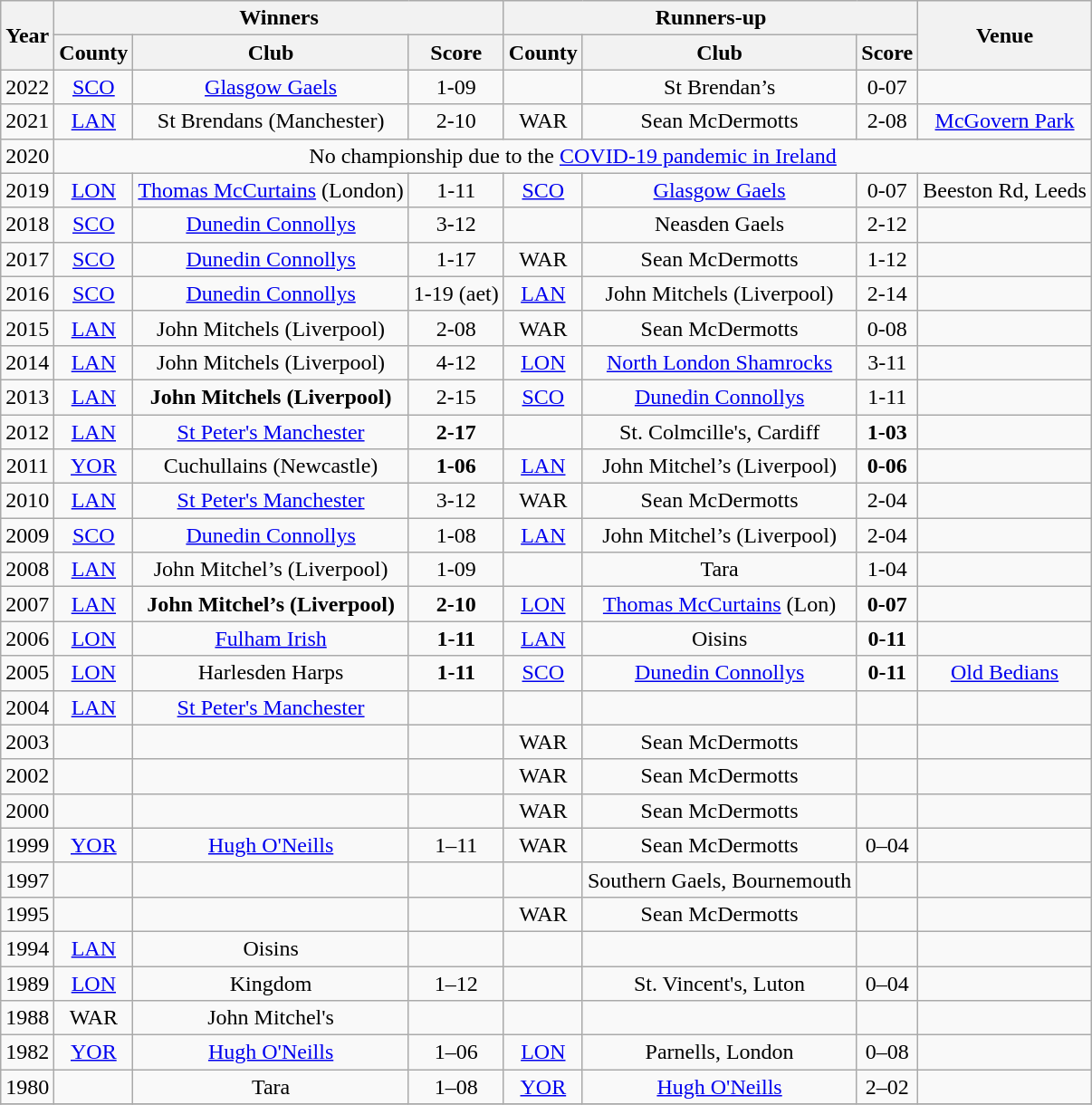<table class="wikitable sortable" style="text-align:center">
<tr>
<th rowspan="2">Year</th>
<th colspan="3">Winners</th>
<th colspan="3">Runners-up</th>
<th rowspan="2">Venue</th>
</tr>
<tr>
<th>County</th>
<th>Club</th>
<th>Score</th>
<th>County</th>
<th>Club</th>
<th>Score</th>
</tr>
<tr>
<td>2022</td>
<td> <a href='#'>SCO</a></td>
<td><a href='#'>Glasgow Gaels</a></td>
<td>1-09</td>
<td></td>
<td>St Brendan’s</td>
<td>0-07</td>
<td></td>
</tr>
<tr>
<td>2021</td>
<td> <a href='#'>LAN</a></td>
<td>St Brendans (Manchester)</td>
<td>2-10</td>
<td> WAR</td>
<td>Sean McDermotts</td>
<td>2-08</td>
<td><a href='#'>McGovern Park</a></td>
</tr>
<tr>
<td>2020</td>
<td colspan="7">No championship due to the <a href='#'>COVID-19 pandemic in Ireland</a></td>
</tr>
<tr>
<td>2019</td>
<td> <a href='#'>LON</a></td>
<td><a href='#'>Thomas McCurtains</a> (London)</td>
<td>1-11</td>
<td> <a href='#'>SCO</a></td>
<td><a href='#'>Glasgow Gaels</a></td>
<td>0-07</td>
<td>Beeston Rd, Leeds</td>
</tr>
<tr>
<td>2018</td>
<td> <a href='#'>SCO</a></td>
<td><a href='#'>Dunedin Connollys</a></td>
<td>3-12</td>
<td></td>
<td>Neasden Gaels</td>
<td>2-12</td>
<td></td>
</tr>
<tr>
<td>2017</td>
<td> <a href='#'>SCO</a></td>
<td><a href='#'>Dunedin Connollys</a></td>
<td>1-17</td>
<td> WAR</td>
<td>Sean McDermotts</td>
<td>1-12</td>
<td></td>
</tr>
<tr>
<td>2016</td>
<td> <a href='#'>SCO</a></td>
<td><a href='#'>Dunedin Connollys</a></td>
<td>1-19 (aet)</td>
<td> <a href='#'>LAN</a></td>
<td>John Mitchels (Liverpool)</td>
<td>2-14</td>
<td></td>
</tr>
<tr>
<td>2015</td>
<td> <a href='#'>LAN</a></td>
<td>John Mitchels (Liverpool)</td>
<td>2-08</td>
<td> WAR</td>
<td>Sean McDermotts</td>
<td>0-08</td>
<td></td>
</tr>
<tr>
<td>2014</td>
<td> <a href='#'>LAN</a></td>
<td>John Mitchels (Liverpool)</td>
<td>4-12</td>
<td> <a href='#'>LON</a></td>
<td><a href='#'>North London Shamrocks</a></td>
<td>3-11</td>
<td></td>
</tr>
<tr>
<td>2013</td>
<td> <a href='#'>LAN</a></td>
<td><strong>John Mitchels (Liverpool)</strong></td>
<td>2-15</td>
<td> <a href='#'>SCO</a></td>
<td><a href='#'>Dunedin Connollys</a></td>
<td>1-11</td>
<td></td>
</tr>
<tr>
<td>2012</td>
<td> <a href='#'>LAN</a></td>
<td><a href='#'>St Peter's Manchester</a></td>
<td><strong>2-17</strong></td>
<td></td>
<td>St. Colmcille's, Cardiff</td>
<td><strong>1-03</strong></td>
<td></td>
</tr>
<tr>
<td>2011</td>
<td> <a href='#'>YOR</a></td>
<td>Cuchullains (Newcastle)</td>
<td><strong>1-06</strong></td>
<td> <a href='#'>LAN</a></td>
<td>John Mitchel’s (Liverpool)</td>
<td><strong>0-06</strong></td>
<td></td>
</tr>
<tr>
<td>2010</td>
<td> <a href='#'>LAN</a></td>
<td><a href='#'>St Peter's Manchester</a></td>
<td>3-12</td>
<td> WAR</td>
<td>Sean McDermotts</td>
<td>2-04</td>
<td></td>
</tr>
<tr>
<td>2009</td>
<td> <a href='#'>SCO</a></td>
<td><a href='#'>Dunedin Connollys</a></td>
<td>1-08</td>
<td> <a href='#'>LAN</a></td>
<td>John Mitchel’s (Liverpool)</td>
<td>2-04</td>
<td></td>
</tr>
<tr>
<td>2008</td>
<td> <a href='#'>LAN</a></td>
<td>John Mitchel’s (Liverpool)</td>
<td>1-09</td>
<td></td>
<td>Tara</td>
<td>1-04</td>
<td></td>
</tr>
<tr>
<td>2007</td>
<td> <a href='#'>LAN</a></td>
<td><strong>John Mitchel’s (Liverpool)</strong></td>
<td><strong>2-10</strong></td>
<td> <a href='#'>LON</a></td>
<td><a href='#'>Thomas McCurtains</a> (Lon)</td>
<td><strong>0-07</strong></td>
<td></td>
</tr>
<tr>
<td>2006</td>
<td> <a href='#'>LON</a></td>
<td><a href='#'>Fulham Irish</a></td>
<td><strong>1-11</strong></td>
<td> <a href='#'>LAN</a></td>
<td>Oisins</td>
<td><strong>0-11</strong></td>
<td></td>
</tr>
<tr>
<td>2005</td>
<td> <a href='#'>LON</a></td>
<td>Harlesden Harps</td>
<td><strong>1-11</strong></td>
<td> <a href='#'>SCO</a></td>
<td><a href='#'>Dunedin Connollys</a></td>
<td><strong>0-11</strong></td>
<td><a href='#'>Old Bedians</a></td>
</tr>
<tr>
<td>2004</td>
<td> <a href='#'>LAN</a></td>
<td><a href='#'>St Peter's Manchester</a></td>
<td></td>
<td></td>
<td></td>
<td></td>
<td></td>
</tr>
<tr>
<td>2003</td>
<td></td>
<td></td>
<td></td>
<td> WAR</td>
<td>Sean McDermotts</td>
<td></td>
<td></td>
</tr>
<tr>
<td>2002</td>
<td></td>
<td></td>
<td></td>
<td> WAR</td>
<td>Sean McDermotts</td>
<td></td>
<td></td>
</tr>
<tr>
<td>2000</td>
<td></td>
<td></td>
<td></td>
<td> WAR</td>
<td>Sean McDermotts</td>
<td></td>
<td></td>
</tr>
<tr>
<td>1999</td>
<td> <a href='#'>YOR</a></td>
<td><a href='#'>Hugh O'Neills</a></td>
<td>1–11</td>
<td> WAR</td>
<td>Sean McDermotts</td>
<td>0–04</td>
<td></td>
</tr>
<tr>
<td>1997</td>
<td></td>
<td></td>
<td></td>
<td></td>
<td>Southern Gaels, Bournemouth</td>
<td></td>
<td></td>
</tr>
<tr>
<td>1995</td>
<td></td>
<td></td>
<td></td>
<td> WAR</td>
<td>Sean McDermotts</td>
<td></td>
<td></td>
</tr>
<tr>
<td>1994</td>
<td> <a href='#'>LAN</a></td>
<td>Oisins</td>
<td></td>
<td></td>
<td></td>
<td></td>
<td></td>
</tr>
<tr>
<td>1989</td>
<td> <a href='#'>LON</a></td>
<td>Kingdom</td>
<td>1–12</td>
<td></td>
<td>St. Vincent's, Luton</td>
<td>0–04</td>
<td></td>
</tr>
<tr>
<td>1988</td>
<td> WAR</td>
<td>John Mitchel's</td>
<td></td>
<td></td>
<td></td>
<td></td>
<td></td>
</tr>
<tr>
<td>1982</td>
<td> <a href='#'>YOR</a></td>
<td><a href='#'>Hugh O'Neills</a></td>
<td>1–06</td>
<td> <a href='#'>LON</a></td>
<td>Parnells, London</td>
<td>0–08</td>
<td></td>
</tr>
<tr>
<td>1980</td>
<td></td>
<td>Tara</td>
<td>1–08</td>
<td> <a href='#'>YOR</a></td>
<td><a href='#'>Hugh O'Neills</a></td>
<td>2–02</td>
<td></td>
</tr>
<tr>
</tr>
</table>
